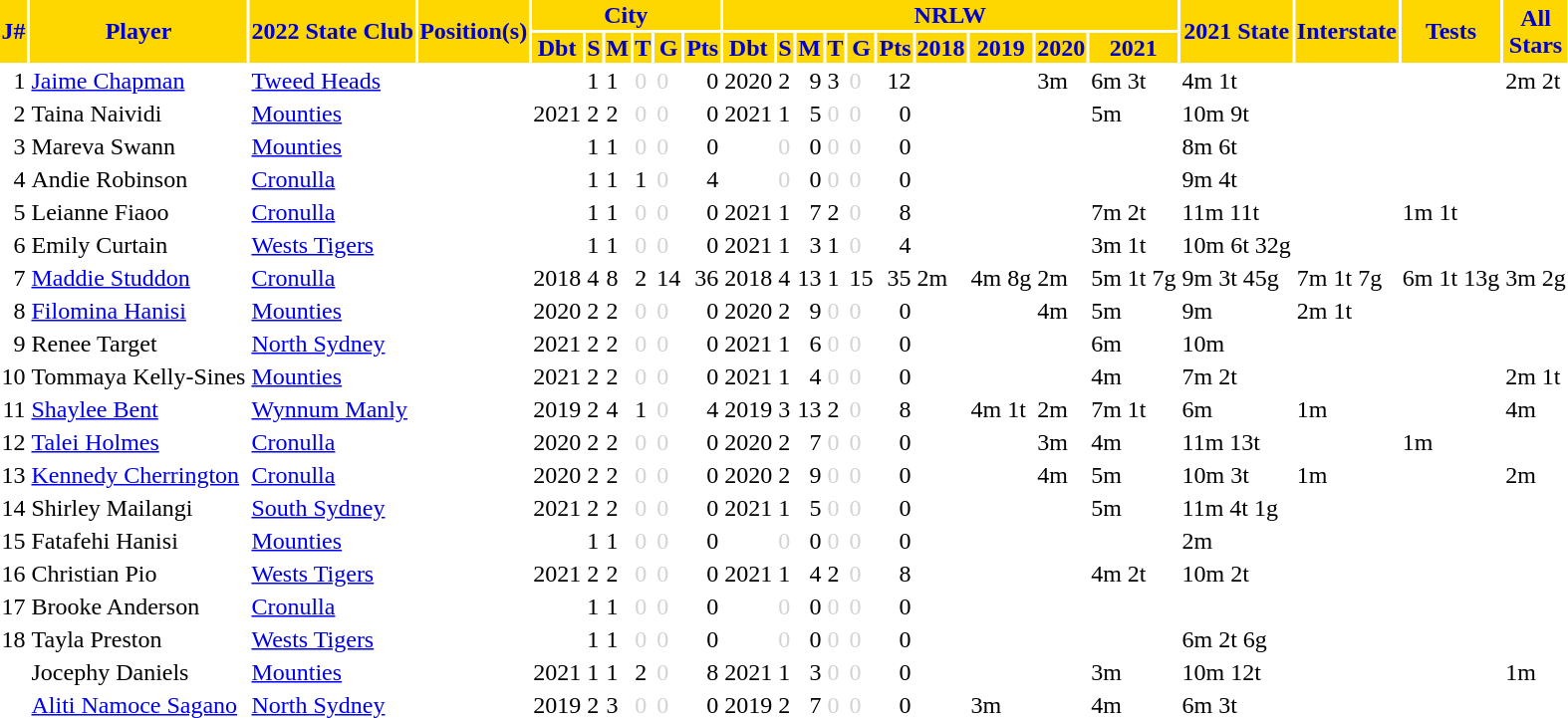<table>
<tr style="background:gold; color:#0000cd;">
<th rowspan=2>J#</th>
<th rowspan=2>Player</th>
<th rowspan=2>2022 State Club</th>
<th rowspan=2>Position(s)</th>
<th colspan=6>City</th>
<th colspan=10>NRLW</th>
<th rowspan=2>2021 State</th>
<th rowspan=2>Interstate</th>
<th rowspan=2>Tests</th>
<th rowspan=2>All <br> Stars</th>
</tr>
<tr style="background:gold; color:#0000cd;">
<th>Dbt</th>
<th>S</th>
<th>M</th>
<th>T</th>
<th>G</th>
<th>Pts</th>
<th>Dbt</th>
<th>S</th>
<th>M</th>
<th>T</th>
<th>G</th>
<th>Pts</th>
<th>2018</th>
<th>2019</th>
<th>2020</th>
<th>2021</th>
</tr>
<tr>
<td align=right>1</td>
<td align=left><a href='#'>Jaime Chapman</a></td>
<td align=left> <a href='#'>Tweed Heads</a></td>
<td></td>
<td></td>
<td>1</td>
<td>1</td>
<td style="color:lightgray">0</td>
<td style="color:lightgray">0</td>
<td align=right>0</td>
<td>2020</td>
<td>2</td>
<td align=right>9</td>
<td>3</td>
<td style="color:lightgray">0</td>
<td align=right>12</td>
<td></td>
<td></td>
<td align=left> 3m</td>
<td align=left> 6m 3t</td>
<td align=left> 4m 1t</td>
<td></td>
<td></td>
<td align=left> 2m 2t</td>
</tr>
<tr>
<td align=right>2</td>
<td align=left>Taina Naividi</td>
<td align=left> <a href='#'>Mounties</a></td>
<td></td>
<td>2021</td>
<td>2</td>
<td>2</td>
<td style="color:lightgray">0</td>
<td style="color:lightgray">0</td>
<td align=right>0</td>
<td>2021</td>
<td>1</td>
<td align=right>5</td>
<td style="color:lightgray">0</td>
<td style="color:lightgray">0</td>
<td align=right>0</td>
<td></td>
<td></td>
<td></td>
<td align=left> 5m</td>
<td align=left> 10m 9t</td>
<td></td>
<td></td>
<td></td>
</tr>
<tr>
<td align=right>3</td>
<td align=left>Mareva Swann</td>
<td align=left> <a href='#'>Mounties</a></td>
<td></td>
<td></td>
<td>1</td>
<td>1</td>
<td style="color:lightgray">0</td>
<td style="color:lightgray">0</td>
<td align=right>0</td>
<td></td>
<td style="color:lightgray">0</td>
<td align=right>0</td>
<td style="color:lightgray">0</td>
<td style="color:lightgray">0</td>
<td align=right>0</td>
<td></td>
<td></td>
<td></td>
<td></td>
<td align=left> 8m 6t</td>
<td></td>
<td></td>
<td></td>
</tr>
<tr>
<td align=right>4</td>
<td align=left>Andie Robinson</td>
<td align=left> <a href='#'>Cronulla</a></td>
<td></td>
<td></td>
<td>1</td>
<td>1</td>
<td>1</td>
<td style="color:lightgray">0</td>
<td align=right>4</td>
<td></td>
<td style="color:lightgray">0</td>
<td align=right>0</td>
<td style="color:lightgray">0</td>
<td style="color:lightgray">0</td>
<td align=right>0</td>
<td></td>
<td></td>
<td></td>
<td></td>
<td align=left> 9m 4t</td>
<td></td>
<td></td>
<td></td>
</tr>
<tr>
<td align=right>5</td>
<td align=left>Leianne Fiaoo</td>
<td align=left> <a href='#'>Cronulla</a></td>
<td></td>
<td></td>
<td>1</td>
<td>1</td>
<td style="color:lightgray">0</td>
<td style="color:lightgray">0</td>
<td align=right>0</td>
<td>2021</td>
<td>1</td>
<td align=right>7</td>
<td>2</td>
<td style="color:lightgray">0</td>
<td align=right>8</td>
<td></td>
<td></td>
<td></td>
<td align=left> 7m 2t</td>
<td align=left> 11m 11t</td>
<td></td>
<td align=left> 1m 1t</td>
<td></td>
</tr>
<tr>
<td align=right>6</td>
<td align=left>Emily Curtain</td>
<td align=left> <a href='#'>Wests Tigers</a></td>
<td></td>
<td></td>
<td>1</td>
<td>1</td>
<td style="color:lightgray">0</td>
<td style="color:lightgray">0</td>
<td align=right>0</td>
<td>2021</td>
<td>1</td>
<td align=right>3</td>
<td>1</td>
<td style="color:lightgray">0</td>
<td align=right>4</td>
<td></td>
<td></td>
<td></td>
<td align=left> 3m 1t</td>
<td align=left> 10m 6t 32g</td>
<td></td>
<td></td>
<td></td>
</tr>
<tr>
<td align=right>7</td>
<td align=left><a href='#'>Maddie Studdon</a></td>
<td align=left> <a href='#'>Cronulla</a></td>
<td></td>
<td>2018</td>
<td>4</td>
<td>8</td>
<td>2</td>
<td>14</td>
<td align=right>36</td>
<td>2018</td>
<td>4</td>
<td align=right>13</td>
<td>1</td>
<td>15</td>
<td align=right>35</td>
<td align=left> 2m</td>
<td align=left> 4m 8g</td>
<td align=left> 2m</td>
<td align=left> 5m 1t 7g</td>
<td align=left> 9m 3t 45g</td>
<td align=left> 7m 1t 7g</td>
<td align=left> 6m 1t 13g</td>
<td align=left> 3m 2g</td>
</tr>
<tr>
<td align=right>8</td>
<td align=left><a href='#'>Filomina Hanisi</a></td>
<td align=left> <a href='#'>Mounties</a></td>
<td></td>
<td>2020</td>
<td>2</td>
<td>2</td>
<td style="color:lightgray">0</td>
<td style="color:lightgray">0</td>
<td align=right>0</td>
<td>2020</td>
<td>2</td>
<td align=right>9</td>
<td style="color:lightgray">0</td>
<td style="color:lightgray">0</td>
<td align=right>0</td>
<td></td>
<td></td>
<td align=left> 4m</td>
<td align=left> 5m</td>
<td align=left> 9m</td>
<td align=left> 2m 1t</td>
<td></td>
<td></td>
</tr>
<tr>
<td align=right>9</td>
<td align=left>Renee Target</td>
<td align=left> <a href='#'>North Sydney</a></td>
<td></td>
<td>2021</td>
<td>2</td>
<td>2</td>
<td style="color:lightgray">0</td>
<td style="color:lightgray">0</td>
<td align=right>0</td>
<td>2021</td>
<td>1</td>
<td align=right>6</td>
<td style="color:lightgray">0</td>
<td style="color:lightgray">0</td>
<td align=right>0</td>
<td></td>
<td></td>
<td></td>
<td align=left> 6m</td>
<td align=left> 10m</td>
<td></td>
<td></td>
<td></td>
</tr>
<tr>
<td align=right>10</td>
<td align=left>Tommaya Kelly-Sines</td>
<td align=left> <a href='#'>Mounties</a></td>
<td></td>
<td>2021</td>
<td>2</td>
<td>2</td>
<td style="color:lightgray">0</td>
<td style="color:lightgray">0</td>
<td align=right>0</td>
<td>2021</td>
<td>1</td>
<td align=right>4</td>
<td style="color:lightgray">0</td>
<td style="color:lightgray">0</td>
<td align=right>0</td>
<td></td>
<td></td>
<td></td>
<td align=left> 4m</td>
<td align=left> 7m 2t</td>
<td></td>
<td></td>
<td align=left> 2m 1t</td>
</tr>
<tr>
<td align=right>11</td>
<td align=left><a href='#'>Shaylee Bent</a></td>
<td align=left> <a href='#'>Wynnum Manly</a></td>
<td></td>
<td>2019</td>
<td>2</td>
<td>4</td>
<td>1</td>
<td style="color:lightgray">0</td>
<td align=right>4</td>
<td>2019</td>
<td>3</td>
<td align=right>13</td>
<td>2</td>
<td style="color:lightgray">0</td>
<td align=right>8</td>
<td></td>
<td align=left> 4m 1t</td>
<td align=left> 2m</td>
<td align=left> 7m 1t</td>
<td align=left> 6m</td>
<td align=left> 1m</td>
<td></td>
<td align=left> 4m</td>
</tr>
<tr>
<td align=right>12</td>
<td align=left><a href='#'>Talei Holmes</a></td>
<td align=left> <a href='#'>Cronulla</a></td>
<td></td>
<td>2020</td>
<td>2</td>
<td>2</td>
<td style="color:lightgray">0</td>
<td style="color:lightgray">0</td>
<td align=right>0</td>
<td>2020</td>
<td>2</td>
<td align=right>7</td>
<td style="color:lightgray">0</td>
<td style="color:lightgray">0</td>
<td align=right>0</td>
<td></td>
<td></td>
<td align=left> 3m</td>
<td align=left> 4m</td>
<td align=left> 11m 13t</td>
<td></td>
<td align=left> 1m</td>
<td></td>
</tr>
<tr>
<td align=right>13</td>
<td align=left><a href='#'>Kennedy Cherrington</a></td>
<td align=left> <a href='#'>Cronulla</a></td>
<td></td>
<td>2020</td>
<td>2</td>
<td>2</td>
<td style="color:lightgray">0</td>
<td style="color:lightgray">0</td>
<td align=right>0</td>
<td>2020</td>
<td>2</td>
<td align=right>9</td>
<td style="color:lightgray">0</td>
<td style="color:lightgray">0</td>
<td align=right>0</td>
<td></td>
<td></td>
<td align=left> 4m</td>
<td align=left> 5m</td>
<td align=left> 10m 3t</td>
<td align=left> 1m</td>
<td></td>
<td align=left> 2m</td>
</tr>
<tr>
<td align=right>14</td>
<td align=left>Shirley Mailangi</td>
<td align=left> <a href='#'>South Sydney</a></td>
<td></td>
<td>2021</td>
<td>2</td>
<td>2</td>
<td style="color:lightgray">0</td>
<td style="color:lightgray">0</td>
<td align=right>0</td>
<td>2021</td>
<td>1</td>
<td align=right>5</td>
<td style="color:lightgray">0</td>
<td style="color:lightgray">0</td>
<td align=right>0</td>
<td></td>
<td></td>
<td></td>
<td align=left> 5m</td>
<td align=left> 11m 4t 1g</td>
<td></td>
<td></td>
<td></td>
</tr>
<tr>
<td align=right>15</td>
<td align=left>Fatafehi Hanisi</td>
<td align=left> <a href='#'>Mounties</a></td>
<td></td>
<td></td>
<td>1</td>
<td>1</td>
<td style="color:lightgray">0</td>
<td style="color:lightgray">0</td>
<td align=right>0</td>
<td></td>
<td style="color:lightgray">0</td>
<td align=right>0</td>
<td style="color:lightgray">0</td>
<td style="color:lightgray">0</td>
<td align=right>0</td>
<td></td>
<td></td>
<td></td>
<td></td>
<td align=left> 2m</td>
<td></td>
<td></td>
<td></td>
</tr>
<tr>
<td align=right>16</td>
<td align=left>Christian Pio</td>
<td align=left> <a href='#'>Wests Tigers</a></td>
<td></td>
<td>2021</td>
<td>2</td>
<td>2</td>
<td style="color:lightgray">0</td>
<td style="color:lightgray">0</td>
<td align=right>0</td>
<td>2021</td>
<td>1</td>
<td align=right>4</td>
<td>2</td>
<td style="color:lightgray">0</td>
<td align=right>8</td>
<td></td>
<td></td>
<td></td>
<td align=left> 4m 2t</td>
<td align=left> 10m 2t</td>
<td></td>
<td></td>
<td></td>
</tr>
<tr>
<td align=right>17</td>
<td align=left>Brooke Anderson</td>
<td align=left> <a href='#'>Cronulla</a></td>
<td></td>
<td></td>
<td>1</td>
<td>1</td>
<td style="color:lightgray">0</td>
<td style="color:lightgray">0</td>
<td align=right>0</td>
<td></td>
<td style="color:lightgray">0</td>
<td align=right>0</td>
<td style="color:lightgray">0</td>
<td style="color:lightgray">0</td>
<td align=right>0</td>
<td></td>
<td></td>
<td></td>
<td></td>
<td></td>
<td></td>
<td></td>
<td></td>
</tr>
<tr>
<td align=right>18</td>
<td align=left>Tayla Preston</td>
<td align=left> <a href='#'>Wests Tigers</a></td>
<td></td>
<td></td>
<td>1</td>
<td>1</td>
<td style="color:lightgray">0</td>
<td style="color:lightgray">0</td>
<td align=right>0</td>
<td></td>
<td style="color:lightgray">0</td>
<td align=right>0</td>
<td style="color:lightgray">0</td>
<td style="color:lightgray">0</td>
<td align=right>0</td>
<td></td>
<td></td>
<td></td>
<td></td>
<td align=left> 6m 2t 6g</td>
<td></td>
<td></td>
<td></td>
</tr>
<tr>
<td align=right></td>
<td align=left>Jocephy Daniels</td>
<td align=left> <a href='#'>Mounties</a></td>
<td></td>
<td>2021</td>
<td>1</td>
<td>1</td>
<td>2</td>
<td style="color:lightgray">0</td>
<td align=right>8</td>
<td>2021</td>
<td>1</td>
<td align=right>3</td>
<td style="color:lightgray">0</td>
<td style="color:lightgray">0</td>
<td align=right>0</td>
<td></td>
<td></td>
<td></td>
<td align=left> 3m</td>
<td align=left> 10m 12t</td>
<td></td>
<td></td>
<td align=left> 1m</td>
</tr>
<tr>
<td align=right></td>
<td align=left><a href='#'>Aliti Namoce Sagano</a></td>
<td align=left> <a href='#'>North Sydney</a></td>
<td></td>
<td>2019</td>
<td>2</td>
<td>3</td>
<td style="color:lightgray">0</td>
<td style="color:lightgray">0</td>
<td align=right>0</td>
<td>2019</td>
<td>2</td>
<td align=right>7</td>
<td style="color:lightgray">0</td>
<td style="color:lightgray">0</td>
<td align=right>0</td>
<td></td>
<td align=left> 3m</td>
<td></td>
<td align=left> 4m</td>
<td align=left> 6m 3t</td>
<td></td>
<td></td>
<td></td>
</tr>
</table>
